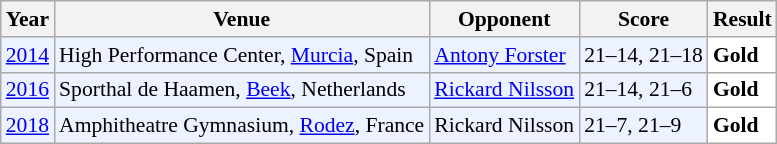<table class="sortable wikitable" style="font-size: 90%;">
<tr>
<th>Year</th>
<th>Venue</th>
<th>Opponent</th>
<th>Score</th>
<th>Result</th>
</tr>
<tr style="background:#ECF2FF">
<td align="center"><a href='#'>2014</a></td>
<td align="left">High Performance Center, <a href='#'>Murcia</a>, Spain</td>
<td align="left"> <a href='#'>Antony Forster</a></td>
<td align="left">21–14, 21–18</td>
<td style="text-align:left; background:white"> <strong>Gold</strong></td>
</tr>
<tr style="background:#ECF2FF">
<td align="center"><a href='#'>2016</a></td>
<td align="left">Sporthal de Haamen, <a href='#'>Beek</a>, Netherlands</td>
<td align="left"> <a href='#'>Rickard Nilsson</a></td>
<td align="left">21–14, 21–6</td>
<td style="text-align:left; background:white"> <strong>Gold</strong></td>
</tr>
<tr style="background:#ECF2FF">
<td align="center"><a href='#'>2018</a></td>
<td align="left">Amphitheatre Gymnasium, <a href='#'>Rodez</a>, France</td>
<td align="left"> Rickard Nilsson</td>
<td align="left">21–7, 21–9</td>
<td style="text-align:left; background:white"> <strong>Gold</strong></td>
</tr>
</table>
